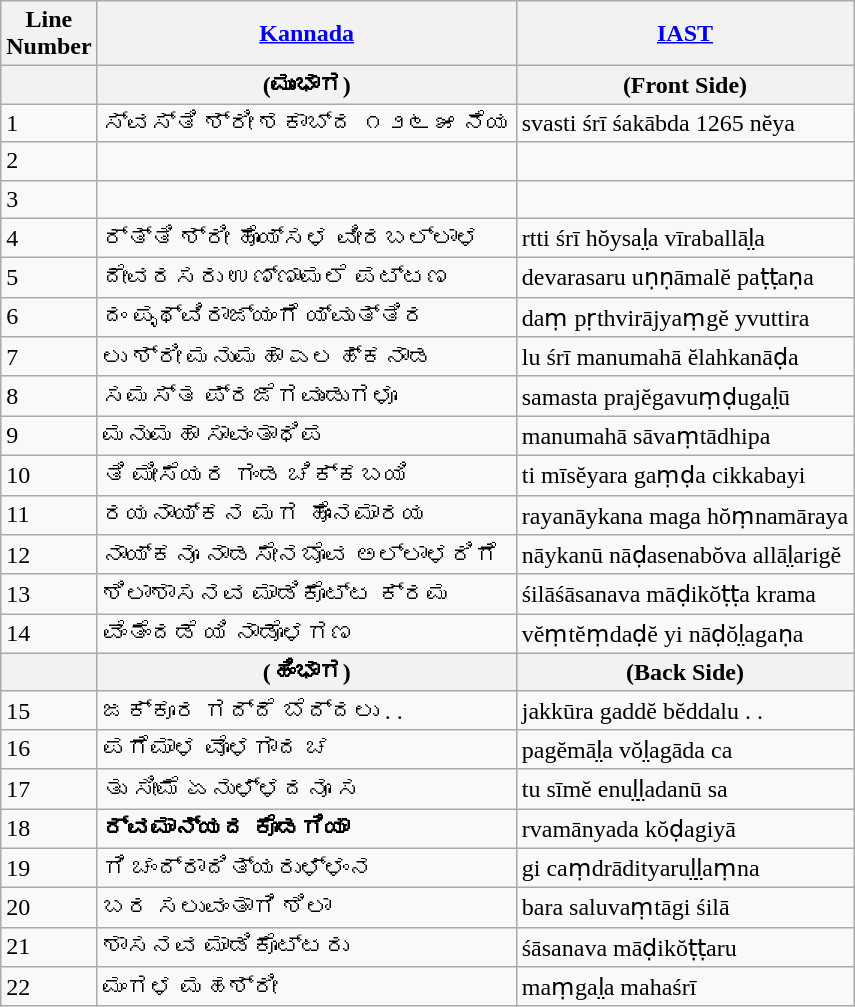<table class="wikitable">
<tr>
<th>Line<br>Number</th>
<th><a href='#'>Kannada</a></th>
<th><a href='#'>IAST</a></th>
</tr>
<tr>
<th></th>
<th>(ಮುಂಭಾಗ)</th>
<th>(Front Side)</th>
</tr>
<tr>
<td>1</td>
<td>ಸ್ವಸ್ತಿ ಶ್ರೀ ಶಕಾಬ್ದ ೧೨೬೫ ನೆಯ</td>
<td>svasti śrī śakābda 1265 nĕya</td>
</tr>
<tr>
<td>2</td>
<td></td>
<td></td>
</tr>
<tr>
<td>3</td>
<td></td>
<td></td>
</tr>
<tr>
<td>4</td>
<td>ರ್ತ್ತಿ ಶ್ರೀ ಹೊಯ್ಸಳ ವೀರಬಲ್ಲಾಳ</td>
<td>rtti śrī hŏysal̤a vīraballāl̤a</td>
</tr>
<tr>
<td>5</td>
<td>ದೇವರಸರು ಉಣ್ಣಾಮಲೆ ಪಟ್ಟಣ</td>
<td>devarasaru uṇṇāmalĕ paṭṭaṇa</td>
</tr>
<tr>
<td>6</td>
<td>ದಂ ಪೃಥ್ವಿರಾಜ್ಯಂಗೆ ಯ್ವುತ್ತಿರ</td>
<td>daṃ pṛthvirājyaṃgĕ yvuttira</td>
</tr>
<tr>
<td>7</td>
<td>ಲು ಶ್ರೀ ಮನುಮಹಾ ಎಲಹ್ಕನಾಡ</td>
<td>lu śrī manumahā ĕlahkanāḍa</td>
</tr>
<tr>
<td>8</td>
<td>ಸಮಸ್ತ ಪ್ರಜೆಗವುಂಡುಗಳೂ</td>
<td>samasta prajĕgavuṃḍugal̤ū</td>
</tr>
<tr>
<td>9</td>
<td>ಮನುಮಹಾ ಸಾವಂತಾಧಿಪ</td>
<td>manumahā sāvaṃtādhipa</td>
</tr>
<tr>
<td>10</td>
<td>ತಿ ಮೀಸೆಯರ ಗಂಡ ಚಿಕ್ಕಬಯಿ</td>
<td>ti mīsĕyara gaṃḍa cikkabayi</td>
</tr>
<tr>
<td>11</td>
<td>ರಯನಾಯ್ಕನ ಮಗ ಹೊಂನಮಾರಯ</td>
<td>rayanāykana maga hŏṃnamāraya</td>
</tr>
<tr>
<td>12</td>
<td>ನಾಯ್ಕನೂ ನಾಡಸೇನಬೊವ ಅಲ್ಲಾಳರಿಗೆ</td>
<td>nāykanū nāḍasenabŏva allāl̤arigĕ</td>
</tr>
<tr>
<td>13</td>
<td>ಶಿಲಾಶಾಸನವ ಮಾಡಿಕೊಟ್ಟ ಕ್ರಮ</td>
<td>śilāśāsanava māḍikŏṭṭa krama</td>
</tr>
<tr>
<td>14</td>
<td>ವೆಂತೆಂದಡೆ ಯಿ ನಾಡೊಳಗಣ</td>
<td>vĕṃtĕṃdaḍĕ yi nāḍŏl̤agaṇa</td>
</tr>
<tr>
<th></th>
<th>(ಹಿಂಭಾಗ)</th>
<th>(Back Side)</th>
</tr>
<tr>
<td>15</td>
<td>ಜಕ್ಕೂರ ಗದ್ದೆ ಬೆದ್ದಲು . .</td>
<td>jakkūra gaddĕ bĕddalu . .</td>
</tr>
<tr>
<td>16</td>
<td>ಪಗೆಮಾಳ ವೊಳಗಾದ ಚ</td>
<td>pagĕmāl̤a vŏl̤agāda ca</td>
</tr>
<tr>
<td>17</td>
<td>ತು ಸೀಮೆ ಏನುಳ್ಳದನೂ ಸ</td>
<td>tu sīmĕ enul̤l̤adanū sa</td>
</tr>
<tr>
<td>18</td>
<td><strong>ರ್ವಮಾನ್ಯದ ಕೊಡಗಿಯಾ</strong></td>
<td>rvamānyada kŏḍagiyā</td>
</tr>
<tr>
<td>19</td>
<td>ಗಿ ಚಂದ್ರಾದಿತ್ಯರುಳ್ಳಂನ</td>
<td>gi caṃdrādityarul̤l̤aṃna</td>
</tr>
<tr>
<td>20</td>
<td>ಬರ ಸಲುವಂತಾಗಿ ಶಿಲಾ</td>
<td>bara saluvaṃtāgi śilā</td>
</tr>
<tr>
<td>21</td>
<td>ಶಾಸನವ ಮಾಡಿಕೊಟ್ಟರು</td>
<td>śāsanava māḍikŏṭṭaru</td>
</tr>
<tr>
<td>22</td>
<td>ಮಂಗಳ ಮಹಶ್ರೀ</td>
<td>maṃgal̤a mahaśrī</td>
</tr>
</table>
